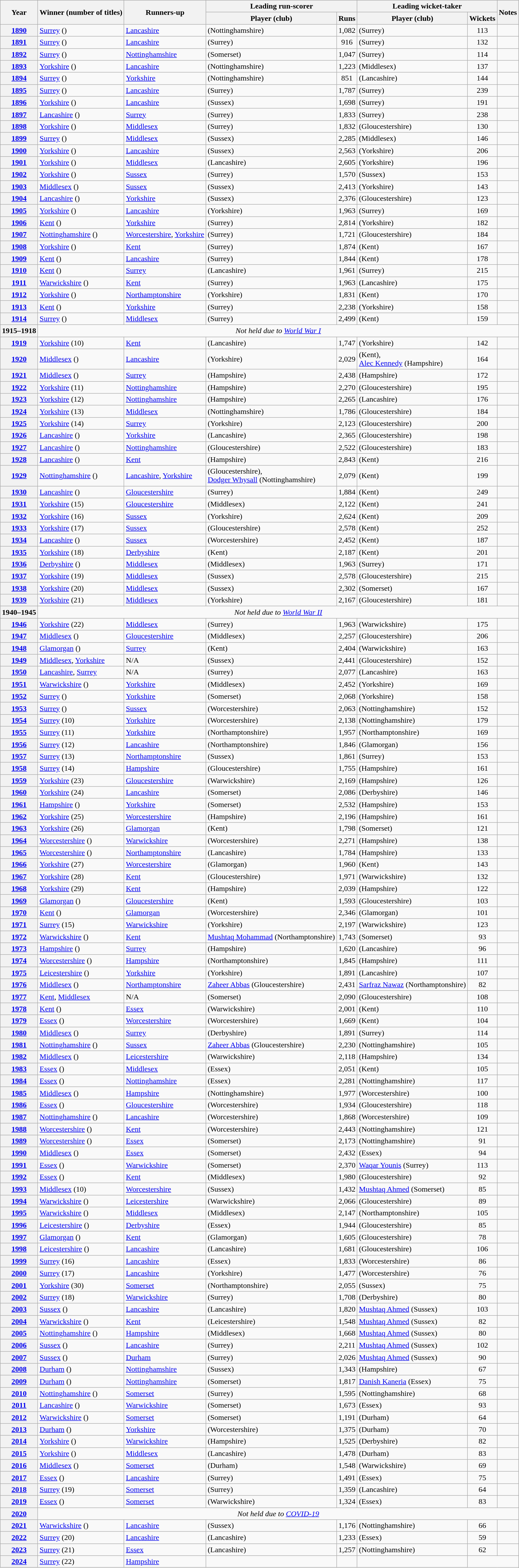<table class="wikitable sortable plainrowheaders">
<tr>
<th scope="col" rowspan="2">Year</th>
<th scope="col" rowspan="2">Winner (number of titles)</th>
<th scope="col" rowspan="2">Runners-up</th>
<th scope="col" colspan="2">Leading run-scorer</th>
<th scope="col" colspan="2">Leading wicket-taker</th>
<th scope="col" rowspan="2" class="unsortable">Notes</th>
</tr>
<tr class="unsortable">
<th scope="col">Player (club)</th>
<th scope="col">Runs</th>
<th scope="col">Player (club)</th>
<th scope="col">Wickets</th>
</tr>
<tr>
<th scope="row" style="text-align:center"><a href='#'>1890</a></th>
<td><a href='#'>Surrey</a> ()</td>
<td><a href='#'>Lancashire</a></td>
<td> (Nottinghamshire)</td>
<td align="center">1,082</td>
<td> (Surrey)</td>
<td align="center">113</td>
<td></td>
</tr>
<tr>
<th scope="row" style="text-align:center"><a href='#'>1891</a></th>
<td><a href='#'>Surrey</a> ()</td>
<td><a href='#'>Lancashire</a></td>
<td> (Surrey)</td>
<td align="center">916</td>
<td> (Surrey)</td>
<td align="center">132</td>
<td></td>
</tr>
<tr>
<th scope="row" style="text-align:center"><a href='#'>1892</a></th>
<td><a href='#'>Surrey</a> ()</td>
<td><a href='#'>Nottinghamshire</a></td>
<td> (Somerset)</td>
<td align="center">1,047</td>
<td> (Surrey)</td>
<td align="center">114</td>
<td></td>
</tr>
<tr>
<th scope="row" style="text-align:center"><a href='#'>1893</a></th>
<td><a href='#'>Yorkshire</a> ()</td>
<td><a href='#'>Lancashire</a></td>
<td> (Nottinghamshire)</td>
<td align="center">1,223</td>
<td> (Middlesex)</td>
<td align="center">137</td>
<td></td>
</tr>
<tr>
<th scope="row" style="text-align:center"><a href='#'>1894</a></th>
<td><a href='#'>Surrey</a> ()</td>
<td><a href='#'>Yorkshire</a></td>
<td> (Nottinghamshire)</td>
<td align="center">851</td>
<td> (Lancashire)</td>
<td align="center">144</td>
<td></td>
</tr>
<tr>
<th scope="row" style="text-align:center"><a href='#'>1895</a></th>
<td><a href='#'>Surrey</a> ()</td>
<td><a href='#'>Lancashire</a></td>
<td> (Surrey)</td>
<td align="center">1,787</td>
<td> (Surrey)</td>
<td align="center">239</td>
<td></td>
</tr>
<tr>
<th scope="row" style="text-align:center"><a href='#'>1896</a></th>
<td><a href='#'>Yorkshire</a> ()</td>
<td><a href='#'>Lancashire</a></td>
<td> (Sussex)</td>
<td align="center">1,698</td>
<td> (Surrey)</td>
<td align="center">191</td>
<td></td>
</tr>
<tr>
<th scope="row" style="text-align:center"><a href='#'>1897</a></th>
<td><a href='#'>Lancashire</a> ()</td>
<td><a href='#'>Surrey</a></td>
<td> (Surrey)</td>
<td align="center">1,833</td>
<td> (Surrey)</td>
<td align="center">238</td>
<td></td>
</tr>
<tr>
<th scope="row" style="text-align:center"><a href='#'>1898</a></th>
<td><a href='#'>Yorkshire</a> ()</td>
<td><a href='#'>Middlesex</a></td>
<td> (Surrey)</td>
<td align="center">1,832</td>
<td> (Gloucestershire)</td>
<td align="center">130</td>
<td></td>
</tr>
<tr>
<th scope="row" style="text-align:center"><a href='#'>1899</a></th>
<td><a href='#'>Surrey</a> ()</td>
<td><a href='#'>Middlesex</a></td>
<td> (Sussex)</td>
<td align="center">2,285</td>
<td> (Middlesex)</td>
<td align="center">146</td>
<td></td>
</tr>
<tr>
<th scope="row" style="text-align:center"><a href='#'>1900</a></th>
<td><a href='#'>Yorkshire</a> ()</td>
<td><a href='#'>Lancashire</a></td>
<td> (Sussex)</td>
<td align="center">2,563</td>
<td> (Yorkshire)</td>
<td align="center">206</td>
<td></td>
</tr>
<tr>
<th scope="row" style="text-align:center"><a href='#'>1901</a></th>
<td><a href='#'>Yorkshire</a> ()</td>
<td><a href='#'>Middlesex</a></td>
<td> (Lancashire)</td>
<td align="center">2,605</td>
<td> (Yorkshire)</td>
<td align="center">196</td>
<td></td>
</tr>
<tr>
<th scope="row" style="text-align:center"><a href='#'>1902</a></th>
<td><a href='#'>Yorkshire</a> ()</td>
<td><a href='#'>Sussex</a></td>
<td> (Surrey)</td>
<td align="center">1,570</td>
<td> (Sussex)</td>
<td align="center">153</td>
<td></td>
</tr>
<tr>
<th scope="row" style="text-align:center"><a href='#'>1903</a></th>
<td><a href='#'>Middlesex</a> ()</td>
<td><a href='#'>Sussex</a></td>
<td> (Sussex)</td>
<td align="center">2,413</td>
<td> (Yorkshire)</td>
<td align="center">143</td>
<td></td>
</tr>
<tr>
<th scope="row" style="text-align:center"><a href='#'>1904</a></th>
<td><a href='#'>Lancashire</a> ()</td>
<td><a href='#'>Yorkshire</a></td>
<td> (Sussex)</td>
<td align="center">2,376</td>
<td> (Gloucestershire)</td>
<td align="center">123</td>
<td></td>
</tr>
<tr>
<th scope="row" style="text-align:center"><a href='#'>1905</a></th>
<td><a href='#'>Yorkshire</a> ()</td>
<td><a href='#'>Lancashire</a></td>
<td> (Yorkshire)</td>
<td align="center">1,963</td>
<td> (Surrey)</td>
<td align="center">169</td>
<td></td>
</tr>
<tr>
<th scope="row" style="text-align:center"><a href='#'>1906</a></th>
<td><a href='#'>Kent</a> ()</td>
<td><a href='#'>Yorkshire</a></td>
<td> (Surrey)</td>
<td align="center">2,814</td>
<td> (Yorkshire)</td>
<td align="center">182</td>
<td></td>
</tr>
<tr>
<th scope="row" style="text-align:center"><a href='#'>1907</a></th>
<td><a href='#'>Nottinghamshire</a> ()</td>
<td><a href='#'>Worcestershire</a>, <a href='#'>Yorkshire</a></td>
<td> (Surrey)</td>
<td align="center">1,721</td>
<td> (Gloucestershire)</td>
<td align="center">184</td>
<td></td>
</tr>
<tr>
<th scope="row" style="text-align:center"><a href='#'>1908</a></th>
<td><a href='#'>Yorkshire</a> ()</td>
<td><a href='#'>Kent</a></td>
<td> (Surrey)</td>
<td align="center">1,874</td>
<td> (Kent)</td>
<td align="center">167</td>
<td></td>
</tr>
<tr>
<th scope="row" style="text-align:center"><a href='#'>1909</a></th>
<td><a href='#'>Kent</a> ()</td>
<td><a href='#'>Lancashire</a></td>
<td> (Surrey)</td>
<td align="center">1,844</td>
<td> (Kent)</td>
<td align="center">178</td>
<td></td>
</tr>
<tr>
<th scope="row" style="text-align:center"><a href='#'>1910</a></th>
<td><a href='#'>Kent</a> ()</td>
<td><a href='#'>Surrey</a></td>
<td> (Lancashire)</td>
<td align="center">1,961</td>
<td> (Surrey)</td>
<td align="center">215</td>
<td></td>
</tr>
<tr>
<th scope="row" style="text-align:center"><a href='#'>1911</a></th>
<td><a href='#'>Warwickshire</a> ()</td>
<td><a href='#'>Kent</a></td>
<td> (Surrey)</td>
<td align="center">1,963</td>
<td> (Lancashire)</td>
<td align="center">175</td>
<td></td>
</tr>
<tr>
<th scope="row" style="text-align:center"><a href='#'>1912</a></th>
<td><a href='#'>Yorkshire</a> ()</td>
<td><a href='#'>Northamptonshire</a></td>
<td> (Yorkshire)</td>
<td align="center">1,831</td>
<td> (Kent)</td>
<td align="center">170</td>
<td></td>
</tr>
<tr>
<th scope="row" style="text-align:center"><a href='#'>1913</a></th>
<td><a href='#'>Kent</a> ()</td>
<td><a href='#'>Yorkshire</a></td>
<td> (Surrey)</td>
<td align="center">2,238</td>
<td> (Yorkshire)</td>
<td align="center">158</td>
<td></td>
</tr>
<tr>
<th scope="row" style="text-align:center"><a href='#'>1914</a></th>
<td><a href='#'>Surrey</a> ()</td>
<td><a href='#'>Middlesex</a></td>
<td> (Surrey)</td>
<td align="center">2,499</td>
<td> (Kent)</td>
<td align="center">159</td>
<td></td>
</tr>
<tr>
<th scope="row" style="text-align:center">1915–1918</th>
<td colspan="7" align="center"><em>Not held due to <a href='#'>World War I</a></em></td>
</tr>
<tr>
<th scope="row" style="text-align:center"><a href='#'>1919</a></th>
<td><a href='#'>Yorkshire</a> (10)</td>
<td><a href='#'>Kent</a></td>
<td> (Lancashire)</td>
<td align="center">1,747</td>
<td> (Yorkshire)</td>
<td align="center">142</td>
<td></td>
</tr>
<tr>
<th scope="row" style="text-align:center"><a href='#'>1920</a></th>
<td><a href='#'>Middlesex</a> ()</td>
<td><a href='#'>Lancashire</a></td>
<td> (Yorkshire)</td>
<td align="center">2,029</td>
<td> (Kent),<br><a href='#'>Alec Kennedy</a> (Hampshire)</td>
<td align="center">164</td>
<td></td>
</tr>
<tr>
<th scope="row" style="text-align:center"><a href='#'>1921</a></th>
<td><a href='#'>Middlesex</a> ()</td>
<td><a href='#'>Surrey</a></td>
<td> (Hampshire)</td>
<td align="center">2,438</td>
<td> (Hampshire)</td>
<td align="center">172</td>
<td></td>
</tr>
<tr>
<th scope="row" style="text-align:center"><a href='#'>1922</a></th>
<td><a href='#'>Yorkshire</a> (11)</td>
<td><a href='#'>Nottinghamshire</a></td>
<td> (Hampshire)</td>
<td align="center">2,270</td>
<td> (Gloucestershire)</td>
<td align="center">195</td>
<td></td>
</tr>
<tr>
<th scope="row" style="text-align:center"><a href='#'>1923</a></th>
<td><a href='#'>Yorkshire</a> (12)</td>
<td><a href='#'>Nottinghamshire</a></td>
<td> (Hampshire)</td>
<td align="center">2,265</td>
<td> (Lancashire)</td>
<td align="center">176</td>
<td></td>
</tr>
<tr>
<th scope="row" style="text-align:center"><a href='#'>1924</a></th>
<td><a href='#'>Yorkshire</a> (13)</td>
<td><a href='#'>Middlesex</a></td>
<td> (Nottinghamshire)</td>
<td align="center">1,786</td>
<td> (Gloucestershire)</td>
<td align="center">184</td>
<td></td>
</tr>
<tr>
<th scope="row" style="text-align:center"><a href='#'>1925</a></th>
<td><a href='#'>Yorkshire</a> (14)</td>
<td><a href='#'>Surrey</a></td>
<td> (Yorkshire)</td>
<td align="center">2,123</td>
<td> (Gloucestershire)</td>
<td align="center">200</td>
<td></td>
</tr>
<tr>
<th scope="row" style="text-align:center"><a href='#'>1926</a></th>
<td><a href='#'>Lancashire</a> ()</td>
<td><a href='#'>Yorkshire</a></td>
<td> (Lancashire)</td>
<td align="center">2,365</td>
<td> (Gloucestershire)</td>
<td align="center">198</td>
<td></td>
</tr>
<tr>
<th scope="row" style="text-align:center"><a href='#'>1927</a></th>
<td><a href='#'>Lancashire</a> ()</td>
<td><a href='#'>Nottinghamshire</a></td>
<td> (Gloucestershire)</td>
<td align="center">2,522</td>
<td> (Gloucestershire)</td>
<td align="center">183</td>
<td></td>
</tr>
<tr>
<th scope="row" style="text-align:center"><a href='#'>1928</a></th>
<td><a href='#'>Lancashire</a> ()</td>
<td><a href='#'>Kent</a></td>
<td> (Hampshire)</td>
<td align="center">2,843</td>
<td> (Kent)</td>
<td align="center">216</td>
<td></td>
</tr>
<tr>
<th scope="row" style="text-align:center"><a href='#'>1929</a></th>
<td><a href='#'>Nottinghamshire</a> ()</td>
<td><a href='#'>Lancashire</a>, <a href='#'>Yorkshire</a></td>
<td> (Gloucestershire),<br><a href='#'>Dodger Whysall</a> (Nottinghamshire)</td>
<td align="center">2,079</td>
<td> (Kent)</td>
<td align="center">199</td>
<td></td>
</tr>
<tr>
<th scope="row" style="text-align:center"><a href='#'>1930</a></th>
<td><a href='#'>Lancashire</a> ()</td>
<td><a href='#'>Gloucestershire</a></td>
<td> (Surrey)</td>
<td align="center">1,884</td>
<td> (Kent)</td>
<td align="center">249</td>
<td></td>
</tr>
<tr>
<th scope="row" style="text-align:center"><a href='#'>1931</a></th>
<td><a href='#'>Yorkshire</a> (15)</td>
<td><a href='#'>Gloucestershire</a></td>
<td> (Middlesex)</td>
<td align="center">2,122</td>
<td> (Kent)</td>
<td align="center">241</td>
<td></td>
</tr>
<tr>
<th scope="row" style="text-align:center"><a href='#'>1932</a></th>
<td><a href='#'>Yorkshire</a> (16)</td>
<td><a href='#'>Sussex</a></td>
<td> (Yorkshire)</td>
<td align="center">2,624</td>
<td> (Kent)</td>
<td align="center">209</td>
<td></td>
</tr>
<tr>
<th scope="row" style="text-align:center"><a href='#'>1933</a></th>
<td><a href='#'>Yorkshire</a> (17)</td>
<td><a href='#'>Sussex</a></td>
<td> (Gloucestershire)</td>
<td align="center">2,578</td>
<td> (Kent)</td>
<td align="center">252</td>
<td></td>
</tr>
<tr>
<th scope="row" style="text-align:center"><a href='#'>1934</a></th>
<td><a href='#'>Lancashire</a> ()</td>
<td><a href='#'>Sussex</a></td>
<td> (Worcestershire)</td>
<td align="center">2,452</td>
<td> (Kent)</td>
<td align="center">187</td>
<td></td>
</tr>
<tr>
<th scope="row" style="text-align:center"><a href='#'>1935</a></th>
<td><a href='#'>Yorkshire</a> (18)</td>
<td><a href='#'>Derbyshire</a></td>
<td> (Kent)</td>
<td align="center">2,187</td>
<td> (Kent)</td>
<td align="center">201</td>
<td></td>
</tr>
<tr>
<th scope="row" style="text-align:center"><a href='#'>1936</a></th>
<td><a href='#'>Derbyshire</a> ()</td>
<td><a href='#'>Middlesex</a></td>
<td> (Middlesex)</td>
<td align="center">1,963</td>
<td> (Surrey)</td>
<td align="center">171</td>
<td></td>
</tr>
<tr>
<th scope="row" style="text-align:center"><a href='#'>1937</a></th>
<td><a href='#'>Yorkshire</a> (19)</td>
<td><a href='#'>Middlesex</a></td>
<td> (Sussex)</td>
<td align="center">2,578</td>
<td> (Gloucestershire)</td>
<td align="center">215</td>
<td></td>
</tr>
<tr>
<th scope="row" style="text-align:center"><a href='#'>1938</a></th>
<td><a href='#'>Yorkshire</a> (20)</td>
<td><a href='#'>Middlesex</a></td>
<td> (Sussex)</td>
<td align="center">2,302</td>
<td> (Somerset)</td>
<td align="center">167</td>
<td></td>
</tr>
<tr>
<th scope="row" style="text-align:center"><a href='#'>1939</a></th>
<td><a href='#'>Yorkshire</a> (21)</td>
<td><a href='#'>Middlesex</a></td>
<td> (Yorkshire)</td>
<td align="center">2,167</td>
<td> (Gloucestershire)</td>
<td align="center">181</td>
<td></td>
</tr>
<tr>
<th scope="row" style="text-align:center">1940–1945</th>
<td colspan="7" align="center"><em>Not held due to <a href='#'>World War II</a></em></td>
</tr>
<tr>
<th scope="row" style="text-align:center"><a href='#'>1946</a></th>
<td><a href='#'>Yorkshire</a> (22)</td>
<td><a href='#'>Middlesex</a></td>
<td> (Surrey)</td>
<td align="center">1,963</td>
<td> (Warwickshire)</td>
<td align="center">175</td>
<td></td>
</tr>
<tr>
<th scope="row" style="text-align:center"><a href='#'>1947</a></th>
<td><a href='#'>Middlesex</a> ()</td>
<td><a href='#'>Gloucestershire</a></td>
<td> (Middlesex)</td>
<td align="center">2,257</td>
<td> (Gloucestershire)</td>
<td align="center">206</td>
<td></td>
</tr>
<tr>
<th scope="row" style="text-align:center"><a href='#'>1948</a></th>
<td><a href='#'>Glamorgan</a> ()</td>
<td><a href='#'>Surrey</a></td>
<td> (Kent)</td>
<td align="center">2,404</td>
<td> (Warwickshire)</td>
<td align="center">163</td>
<td></td>
</tr>
<tr>
<th scope="row" style="text-align:center"><a href='#'>1949</a></th>
<td><a href='#'>Middlesex</a>, <a href='#'>Yorkshire</a></td>
<td>N/A</td>
<td> (Sussex)</td>
<td align="center">2,441</td>
<td> (Gloucestershire)</td>
<td align="center">152</td>
<td></td>
</tr>
<tr>
<th scope="row" style="text-align:center"><a href='#'>1950</a></th>
<td><a href='#'>Lancashire</a>, <a href='#'>Surrey</a></td>
<td>N/A</td>
<td> (Surrey)</td>
<td align="center">2,077</td>
<td> (Lancashire)</td>
<td align="center">163</td>
<td></td>
</tr>
<tr>
<th scope="row" style="text-align:center"><a href='#'>1951</a></th>
<td><a href='#'>Warwickshire</a> ()</td>
<td><a href='#'>Yorkshire</a></td>
<td> (Middlesex)</td>
<td align="center">2,452</td>
<td> (Yorkshire)</td>
<td align="center">169</td>
<td></td>
</tr>
<tr>
<th scope="row" style="text-align:center"><a href='#'>1952</a></th>
<td><a href='#'>Surrey</a> ()</td>
<td><a href='#'>Yorkshire</a></td>
<td> (Somerset)</td>
<td align="center">2,068</td>
<td> (Yorkshire)</td>
<td align="center">158</td>
<td></td>
</tr>
<tr>
<th scope="row" style="text-align:center"><a href='#'>1953</a></th>
<td><a href='#'>Surrey</a> ()</td>
<td><a href='#'>Sussex</a></td>
<td> (Worcestershire)</td>
<td align="center">2,063</td>
<td> (Nottinghamshire)</td>
<td align="center">152</td>
<td></td>
</tr>
<tr>
<th scope="row" style="text-align:center"><a href='#'>1954</a></th>
<td><a href='#'>Surrey</a> (10)</td>
<td><a href='#'>Yorkshire</a></td>
<td> (Worcestershire)</td>
<td align="center">2,138</td>
<td> (Nottinghamshire)</td>
<td align="center">179</td>
<td></td>
</tr>
<tr>
<th scope="row" style="text-align:center"><a href='#'>1955</a></th>
<td><a href='#'>Surrey</a> (11)</td>
<td><a href='#'>Yorkshire</a></td>
<td> (Northamptonshire)</td>
<td align="center">1,957</td>
<td> (Northamptonshire)</td>
<td align="center">169</td>
<td></td>
</tr>
<tr>
<th scope="row" style="text-align:center"><a href='#'>1956</a></th>
<td><a href='#'>Surrey</a> (12)</td>
<td><a href='#'>Lancashire</a></td>
<td> (Northamptonshire)</td>
<td align="center">1,846</td>
<td> (Glamorgan)</td>
<td align="center">156</td>
<td></td>
</tr>
<tr>
<th scope="row" style="text-align:center"><a href='#'>1957</a></th>
<td><a href='#'>Surrey</a> (13)</td>
<td><a href='#'>Northamptonshire</a></td>
<td> (Sussex)</td>
<td align="center">1,861</td>
<td> (Surrey)</td>
<td align="center">153</td>
<td></td>
</tr>
<tr>
<th scope="row" style="text-align:center"><a href='#'>1958</a></th>
<td><a href='#'>Surrey</a> (14)</td>
<td><a href='#'>Hampshire</a></td>
<td> (Gloucestershire)</td>
<td align="center">1,755</td>
<td> (Hampshire)</td>
<td align="center">161</td>
<td></td>
</tr>
<tr>
<th scope="row" style="text-align:center"><a href='#'>1959</a></th>
<td><a href='#'>Yorkshire</a> (23)</td>
<td><a href='#'>Gloucestershire</a></td>
<td> (Warwickshire)</td>
<td align="center">2,169</td>
<td> (Hampshire)</td>
<td align="center">126</td>
<td></td>
</tr>
<tr>
<th scope="row" style="text-align:center"><a href='#'>1960</a></th>
<td><a href='#'>Yorkshire</a> (24)</td>
<td><a href='#'>Lancashire</a></td>
<td> (Somerset)</td>
<td align="center">2,086</td>
<td> (Derbyshire)</td>
<td align="center">146</td>
<td></td>
</tr>
<tr>
<th scope="row" style="text-align:center"><a href='#'>1961</a></th>
<td><a href='#'>Hampshire</a> ()</td>
<td><a href='#'>Yorkshire</a></td>
<td> (Somerset)</td>
<td align="center">2,532</td>
<td> (Hampshire)</td>
<td align="center">153</td>
<td></td>
</tr>
<tr>
<th scope="row" style="text-align:center"><a href='#'>1962</a></th>
<td><a href='#'>Yorkshire</a> (25)</td>
<td><a href='#'>Worcestershire</a></td>
<td> (Hampshire)</td>
<td align="center">2,196</td>
<td> (Hampshire)</td>
<td align="center">161</td>
<td></td>
</tr>
<tr>
<th scope="row" style="text-align:center"><a href='#'>1963</a></th>
<td><a href='#'>Yorkshire</a> (26)</td>
<td><a href='#'>Glamorgan</a></td>
<td> (Kent)</td>
<td align="center">1,798</td>
<td> (Somerset)</td>
<td align="center">121</td>
<td></td>
</tr>
<tr>
<th scope="row" style="text-align:center"><a href='#'>1964</a></th>
<td><a href='#'>Worcestershire</a> ()</td>
<td><a href='#'>Warwickshire</a></td>
<td> (Worcestershire)</td>
<td align="center">2,271</td>
<td> (Hampshire)</td>
<td align="center">138</td>
<td></td>
</tr>
<tr>
<th scope="row" style="text-align:center"><a href='#'>1965</a></th>
<td><a href='#'>Worcestershire</a> ()</td>
<td><a href='#'>Northamptonshire</a></td>
<td> (Lancashire)</td>
<td align="center">1,784</td>
<td> (Hampshire)</td>
<td align="center">133</td>
<td></td>
</tr>
<tr>
<th scope="row" style="text-align:center"><a href='#'>1966</a></th>
<td><a href='#'>Yorkshire</a> (27)</td>
<td><a href='#'>Worcestershire</a></td>
<td> (Glamorgan)</td>
<td align="center">1,960</td>
<td> (Kent)</td>
<td align="center">143</td>
<td></td>
</tr>
<tr>
<th scope="row" style="text-align:center"><a href='#'>1967</a></th>
<td><a href='#'>Yorkshire</a> (28)</td>
<td><a href='#'>Kent</a></td>
<td> (Gloucestershire)</td>
<td align="center">1,971</td>
<td> (Warwickshire)</td>
<td align="center">132</td>
<td></td>
</tr>
<tr>
<th scope="row" style="text-align:center"><a href='#'>1968</a></th>
<td><a href='#'>Yorkshire</a> (29)</td>
<td><a href='#'>Kent</a></td>
<td> (Hampshire)</td>
<td align="center">2,039</td>
<td> (Hampshire)</td>
<td align="center">122</td>
<td></td>
</tr>
<tr>
<th scope="row" style="text-align:center"><a href='#'>1969</a></th>
<td><a href='#'>Glamorgan</a> ()</td>
<td><a href='#'>Gloucestershire</a></td>
<td> (Kent)</td>
<td align="center">1,593</td>
<td> (Gloucestershire)</td>
<td align="center">103</td>
<td></td>
</tr>
<tr>
<th scope="row" style="text-align:center"><a href='#'>1970</a></th>
<td><a href='#'>Kent</a> ()</td>
<td><a href='#'>Glamorgan</a></td>
<td> (Worcestershire)</td>
<td align="center">2,346</td>
<td> (Glamorgan)</td>
<td align="center">101</td>
<td></td>
</tr>
<tr>
<th scope="row" style="text-align:center"><a href='#'>1971</a></th>
<td><a href='#'>Surrey</a> (15)</td>
<td><a href='#'>Warwickshire</a></td>
<td> (Yorkshire)</td>
<td align="center">2,197</td>
<td> (Warwickshire)</td>
<td align="center">123</td>
<td></td>
</tr>
<tr>
<th scope="row" style="text-align:center"><a href='#'>1972</a></th>
<td><a href='#'>Warwickshire</a> ()</td>
<td><a href='#'>Kent</a></td>
<td><a href='#'>Mushtaq Mohammad</a> (Northamptonshire)</td>
<td align="center">1,743</td>
<td> (Somerset)</td>
<td align="center">93</td>
<td></td>
</tr>
<tr>
<th scope="row" style="text-align:center"><a href='#'>1973</a></th>
<td><a href='#'>Hampshire</a> ()</td>
<td><a href='#'>Surrey</a></td>
<td> (Hampshire)</td>
<td align="center">1,620</td>
<td> (Lancashire)</td>
<td align="center">96</td>
<td></td>
</tr>
<tr>
<th scope="row" style="text-align:center"><a href='#'>1974</a></th>
<td><a href='#'>Worcestershire</a> ()</td>
<td><a href='#'>Hampshire</a></td>
<td> (Northamptonshire)</td>
<td align="center">1,845</td>
<td> (Hampshire)</td>
<td align="center">111</td>
<td></td>
</tr>
<tr>
<th scope="row" style="text-align:center"><a href='#'>1975</a></th>
<td><a href='#'>Leicestershire</a> ()</td>
<td><a href='#'>Yorkshire</a></td>
<td> (Yorkshire)</td>
<td align="center">1,891</td>
<td> (Lancashire)</td>
<td align="center">107</td>
<td></td>
</tr>
<tr>
<th scope="row" style="text-align:center"><a href='#'>1976</a></th>
<td><a href='#'>Middlesex</a> ()</td>
<td><a href='#'>Northamptonshire</a></td>
<td><a href='#'>Zaheer Abbas</a> (Gloucestershire)</td>
<td align="center">2,431</td>
<td><a href='#'>Sarfraz Nawaz</a> (Northamptonshire)</td>
<td align="center">82</td>
<td></td>
</tr>
<tr>
<th scope="row" style="text-align:center"><a href='#'>1977</a></th>
<td><a href='#'>Kent</a>, <a href='#'>Middlesex</a></td>
<td>N/A</td>
<td> (Somerset)</td>
<td align="center">2,090</td>
<td> (Gloucestershire)</td>
<td align="center">108</td>
<td></td>
</tr>
<tr>
<th scope="row" style="text-align:center"><a href='#'>1978</a></th>
<td><a href='#'>Kent</a> ()</td>
<td><a href='#'>Essex</a></td>
<td> (Warwickshire)</td>
<td align="center">2,001</td>
<td> (Kent)</td>
<td align="center">110</td>
<td></td>
</tr>
<tr>
<th scope="row" style="text-align:center"><a href='#'>1979</a></th>
<td><a href='#'>Essex</a> ()</td>
<td><a href='#'>Worcestershire</a></td>
<td> (Worcestershire)</td>
<td align="center">1,669</td>
<td> (Kent)</td>
<td align="center">104</td>
<td></td>
</tr>
<tr>
<th scope="row" style="text-align:center"><a href='#'>1980</a></th>
<td><a href='#'>Middlesex</a> ()</td>
<td><a href='#'>Surrey</a></td>
<td> (Derbyshire)</td>
<td align="center">1,891</td>
<td> (Surrey)</td>
<td align="center">114</td>
<td></td>
</tr>
<tr>
<th scope="row" style="text-align:center"><a href='#'>1981</a></th>
<td><a href='#'>Nottinghamshire</a> ()</td>
<td><a href='#'>Sussex</a></td>
<td><a href='#'>Zaheer Abbas</a> (Gloucestershire)</td>
<td align="center">2,230</td>
<td> (Nottinghamshire)</td>
<td align="center">105</td>
<td></td>
</tr>
<tr>
<th scope="row" style="text-align:center"><a href='#'>1982</a></th>
<td><a href='#'>Middlesex</a> ()</td>
<td><a href='#'>Leicestershire</a></td>
<td> (Warwickshire)</td>
<td align="center">2,118</td>
<td> (Hampshire)</td>
<td align="center">134</td>
<td></td>
</tr>
<tr>
<th scope="row" style="text-align:center"><a href='#'>1983</a></th>
<td><a href='#'>Essex</a> ()</td>
<td><a href='#'>Middlesex</a></td>
<td> (Essex)</td>
<td align="center">2,051</td>
<td> (Kent)</td>
<td align="center">105</td>
<td></td>
</tr>
<tr>
<th scope="row" style="text-align:center"><a href='#'>1984</a></th>
<td><a href='#'>Essex</a> ()</td>
<td><a href='#'>Nottinghamshire</a></td>
<td> (Essex)</td>
<td align="center">2,281</td>
<td> (Nottinghamshire)</td>
<td align="center">117</td>
<td></td>
</tr>
<tr>
<th scope="row" style="text-align:center"><a href='#'>1985</a></th>
<td><a href='#'>Middlesex</a> ()</td>
<td><a href='#'>Hampshire</a></td>
<td> (Nottinghamshire)</td>
<td align="center">1,977</td>
<td> (Worcestershire)</td>
<td align="center">100</td>
<td></td>
</tr>
<tr>
<th scope="row" style="text-align:center"><a href='#'>1986</a></th>
<td><a href='#'>Essex</a> ()</td>
<td><a href='#'>Gloucestershire</a></td>
<td> (Worcestershire)</td>
<td align="center">1,934</td>
<td> (Gloucestershire)</td>
<td align="center">118</td>
<td></td>
</tr>
<tr>
<th scope="row" style="text-align:center"><a href='#'>1987</a></th>
<td><a href='#'>Nottinghamshire</a> ()</td>
<td><a href='#'>Lancashire</a></td>
<td> (Worcestershire)</td>
<td align="center">1,868</td>
<td> (Worcestershire)</td>
<td align="center">109</td>
<td></td>
</tr>
<tr>
<th scope="row" style="text-align:center"><a href='#'>1988</a></th>
<td><a href='#'>Worcestershire</a> ()</td>
<td><a href='#'>Kent</a></td>
<td> (Worcestershire)</td>
<td align="center">2,443</td>
<td> (Nottinghamshire)</td>
<td align="center">121</td>
<td></td>
</tr>
<tr>
<th scope="row" style="text-align:center"><a href='#'>1989</a></th>
<td><a href='#'>Worcestershire</a> ()</td>
<td><a href='#'>Essex</a></td>
<td> (Somerset)</td>
<td align="center">2,173</td>
<td> (Nottinghamshire)</td>
<td align="center">91</td>
<td></td>
</tr>
<tr>
<th scope="row" style="text-align:center"><a href='#'>1990</a></th>
<td><a href='#'>Middlesex</a> ()</td>
<td><a href='#'>Essex</a></td>
<td> (Somerset)</td>
<td align="center">2,432</td>
<td> (Essex)</td>
<td align="center">94</td>
<td></td>
</tr>
<tr>
<th scope="row" style="text-align:center"><a href='#'>1991</a></th>
<td><a href='#'>Essex</a> ()</td>
<td><a href='#'>Warwickshire</a></td>
<td> (Somerset)</td>
<td align="center">2,370</td>
<td><a href='#'>Waqar Younis</a> (Surrey)</td>
<td align="center">113</td>
<td></td>
</tr>
<tr>
<th scope="row" style="text-align:center"><a href='#'>1992</a></th>
<td><a href='#'>Essex</a> ()</td>
<td><a href='#'>Kent</a></td>
<td> (Middlesex)</td>
<td align="center">1,980</td>
<td> (Gloucestershire)</td>
<td align="center">92</td>
<td></td>
</tr>
<tr>
<th scope="row" style="text-align:center"><a href='#'>1993</a></th>
<td><a href='#'>Middlesex</a> (10)</td>
<td><a href='#'>Worcestershire</a></td>
<td> (Sussex)</td>
<td align="center">1,432</td>
<td><a href='#'>Mushtaq Ahmed</a> (Somerset)</td>
<td align="center">85</td>
<td></td>
</tr>
<tr>
<th scope="row" style="text-align:center"><a href='#'>1994</a></th>
<td><a href='#'>Warwickshire</a> ()</td>
<td><a href='#'>Leicestershire</a></td>
<td> (Warwickshire)</td>
<td align="center">2,066</td>
<td> (Gloucestershire)</td>
<td align="center">89</td>
<td></td>
</tr>
<tr>
<th scope="row" style="text-align:center"><a href='#'>1995</a></th>
<td><a href='#'>Warwickshire</a> ()</td>
<td><a href='#'>Middlesex</a></td>
<td> (Middlesex)</td>
<td align="center">2,147</td>
<td> (Northamptonshire)</td>
<td align="center">105</td>
<td></td>
</tr>
<tr>
<th scope="row" style="text-align:center"><a href='#'>1996</a></th>
<td><a href='#'>Leicestershire</a> ()</td>
<td><a href='#'>Derbyshire</a></td>
<td> (Essex)</td>
<td align="center">1,944</td>
<td> (Gloucestershire)</td>
<td align="center">85</td>
<td></td>
</tr>
<tr>
<th scope="row" style="text-align:center"><a href='#'>1997</a></th>
<td><a href='#'>Glamorgan</a> ()</td>
<td><a href='#'>Kent</a></td>
<td> (Glamorgan)</td>
<td align="center">1,605</td>
<td> (Gloucestershire)</td>
<td align="center">78</td>
<td></td>
</tr>
<tr>
<th scope="row" style="text-align:center"><a href='#'>1998</a></th>
<td><a href='#'>Leicestershire</a> ()</td>
<td><a href='#'>Lancashire</a></td>
<td> (Lancashire)</td>
<td align="center">1,681</td>
<td> (Gloucestershire)</td>
<td align="center">106</td>
<td></td>
</tr>
<tr>
<th scope="row" style="text-align:center"><a href='#'>1999</a></th>
<td><a href='#'>Surrey</a> (16)</td>
<td><a href='#'>Lancashire</a></td>
<td> (Essex)</td>
<td align="center">1,833</td>
<td> (Worcestershire)</td>
<td align="center">86</td>
<td></td>
</tr>
<tr>
<th scope="row" style="text-align:center"><a href='#'>2000</a></th>
<td><a href='#'>Surrey</a> (17)</td>
<td><a href='#'>Lancashire</a></td>
<td> (Yorkshire)</td>
<td align="center">1,477</td>
<td> (Worcestershire)</td>
<td align="center">76</td>
<td></td>
</tr>
<tr>
<th scope="row" style="text-align:center"><a href='#'>2001</a></th>
<td><a href='#'>Yorkshire</a> (30)</td>
<td><a href='#'>Somerset</a></td>
<td> (Northamptonshire)</td>
<td align="center">2,055</td>
<td> (Sussex)</td>
<td align="center">75</td>
<td></td>
</tr>
<tr>
<th scope="row" style="text-align:center"><a href='#'>2002</a></th>
<td><a href='#'>Surrey</a> (18)</td>
<td><a href='#'>Warwickshire</a></td>
<td> (Surrey)</td>
<td align="center">1,708</td>
<td> (Derbyshire)</td>
<td align="center">80</td>
<td></td>
</tr>
<tr>
<th scope="row" style="text-align:center"><a href='#'>2003</a></th>
<td><a href='#'>Sussex</a> ()</td>
<td><a href='#'>Lancashire</a></td>
<td> (Lancashire)</td>
<td align="center">1,820</td>
<td><a href='#'>Mushtaq Ahmed</a> (Sussex)</td>
<td align="center">103</td>
<td></td>
</tr>
<tr>
<th scope="row" style="text-align:center"><a href='#'>2004</a></th>
<td><a href='#'>Warwickshire</a> ()</td>
<td><a href='#'>Kent</a></td>
<td> (Leicestershire)</td>
<td align="center">1,548</td>
<td><a href='#'>Mushtaq Ahmed</a> (Sussex)</td>
<td align="center">82</td>
<td></td>
</tr>
<tr>
<th scope="row" style="text-align:center"><a href='#'>2005</a></th>
<td><a href='#'>Nottinghamshire</a> ()</td>
<td><a href='#'>Hampshire</a></td>
<td> (Middlesex)</td>
<td align="center">1,668</td>
<td><a href='#'>Mushtaq Ahmed</a> (Sussex)</td>
<td align="center">80</td>
<td></td>
</tr>
<tr>
<th scope="row" style="text-align:center"><a href='#'>2006</a></th>
<td><a href='#'>Sussex</a> ()</td>
<td><a href='#'>Lancashire</a></td>
<td> (Surrey)</td>
<td align="center">2,211</td>
<td><a href='#'>Mushtaq Ahmed</a> (Sussex)</td>
<td align="center">102</td>
<td></td>
</tr>
<tr>
<th scope="row" style="text-align:center"><a href='#'>2007</a></th>
<td><a href='#'>Sussex</a> ()</td>
<td><a href='#'>Durham</a></td>
<td> (Surrey)</td>
<td align="center">2,026</td>
<td><a href='#'>Mushtaq Ahmed</a> (Sussex)</td>
<td align="center">90</td>
<td></td>
</tr>
<tr>
<th scope="row" style="text-align:center"><a href='#'>2008</a></th>
<td><a href='#'>Durham</a> ()</td>
<td><a href='#'>Nottinghamshire</a></td>
<td> (Sussex)</td>
<td align="center">1,343</td>
<td> (Hampshire)</td>
<td align="center">67</td>
<td></td>
</tr>
<tr>
<th scope="row" style="text-align:center"><a href='#'>2009</a></th>
<td><a href='#'>Durham</a> ()</td>
<td><a href='#'>Nottinghamshire</a></td>
<td> (Somerset)</td>
<td align="center">1,817</td>
<td><a href='#'>Danish Kaneria</a> (Essex)</td>
<td align="center">75</td>
<td></td>
</tr>
<tr>
<th scope="row" style="text-align:center"><a href='#'>2010</a></th>
<td><a href='#'>Nottinghamshire</a> ()</td>
<td><a href='#'>Somerset</a></td>
<td> (Surrey)</td>
<td align="center">1,595</td>
<td> (Nottinghamshire)</td>
<td align="center">68</td>
<td></td>
</tr>
<tr>
<th scope="row" style="text-align:center"><a href='#'>2011</a></th>
<td><a href='#'>Lancashire</a> ()</td>
<td><a href='#'>Warwickshire</a></td>
<td> (Somerset)</td>
<td align="center">1,673</td>
<td> (Essex)</td>
<td align="center">93</td>
<td></td>
</tr>
<tr>
<th scope="row" style="text-align:center"><a href='#'>2012</a></th>
<td><a href='#'>Warwickshire</a> ()</td>
<td><a href='#'>Somerset</a></td>
<td> (Somerset)</td>
<td align="center">1,191</td>
<td> (Durham)</td>
<td align="center">64</td>
<td></td>
</tr>
<tr>
<th scope="row" style="text-align:center"><a href='#'>2013</a></th>
<td><a href='#'>Durham</a> ()</td>
<td><a href='#'>Yorkshire</a></td>
<td> (Worcestershire)</td>
<td align="center">1,375</td>
<td> (Durham)</td>
<td align="center">70</td>
<td></td>
</tr>
<tr>
<th scope="row" style="text-align:center"><a href='#'>2014</a></th>
<td><a href='#'>Yorkshire</a> ()</td>
<td><a href='#'>Warwickshire</a></td>
<td> (Hampshire)</td>
<td align="center">1,525</td>
<td> (Derbyshire)</td>
<td align="center">82</td>
<td></td>
</tr>
<tr>
<th scope="row" style="text-align:center"><a href='#'>2015</a></th>
<td><a href='#'>Yorkshire</a> ()</td>
<td><a href='#'>Middlesex</a></td>
<td> (Lancashire)</td>
<td align="center">1,478</td>
<td> (Durham)</td>
<td align="center">83</td>
<td></td>
</tr>
<tr>
<th scope="row" style="text-align:center"><a href='#'>2016</a></th>
<td><a href='#'>Middlesex</a> ()</td>
<td><a href='#'>Somerset</a></td>
<td> (Durham)</td>
<td align="center">1,548</td>
<td> (Warwickshire)</td>
<td align="center">69</td>
<td></td>
</tr>
<tr>
<th scope="row" style="text-align:center"><a href='#'>2017</a></th>
<td><a href='#'>Essex</a> ()</td>
<td><a href='#'>Lancashire</a></td>
<td> (Surrey)</td>
<td align="center">1,491</td>
<td> (Essex)</td>
<td align="center">75</td>
<td></td>
</tr>
<tr>
<th scope="row" style="text-align:center"><a href='#'>2018</a></th>
<td><a href='#'>Surrey</a> (19)</td>
<td><a href='#'>Somerset</a></td>
<td> (Surrey)</td>
<td align="center">1,359</td>
<td> (Lancashire)</td>
<td align="center">64</td>
<td></td>
</tr>
<tr>
<th scope="row" style="text-align:center"><a href='#'>2019</a></th>
<td><a href='#'>Essex</a> ()</td>
<td><a href='#'>Somerset</a></td>
<td> (Warwickshire)</td>
<td align="center">1,324</td>
<td> (Essex)</td>
<td align="center">83</td>
<td></td>
</tr>
<tr>
<th scope="row" style="text-align:center"><a href='#'>2020</a></th>
<td colspan="7" align="center"><em>Not held due to <a href='#'>COVID-19</a></em></td>
</tr>
<tr>
<th scope="row" style="text-align:center"><a href='#'>2021</a></th>
<td><a href='#'>Warwickshire</a> ()</td>
<td><a href='#'>Lancashire</a></td>
<td> (Sussex)</td>
<td align="center">1,176</td>
<td> (Nottinghamshire)</td>
<td align="center">66</td>
<td></td>
</tr>
<tr>
<th><a href='#'>2022</a></th>
<td><a href='#'>Surrey</a> (20)</td>
<td><a href='#'>Lancashire</a></td>
<td> (Lancashire)</td>
<td align="center">1,233</td>
<td> (Essex)</td>
<td align="center">59</td>
<td></td>
</tr>
<tr>
<th><a href='#'>2023</a></th>
<td><a href='#'>Surrey</a> (21)</td>
<td><a href='#'>Essex</a></td>
<td> (Lancashire)</td>
<td align="center">1,257</td>
<td> (Nottinghamshire)</td>
<td align="center">62</td>
<td></td>
</tr>
<tr>
<th><a href='#'>2024</a></th>
<td><a href='#'>Surrey</a> (22)</td>
<td><a href='#'>Hampshire</a></td>
<td></td>
<td></td>
<td></td>
</tr>
<tr>
</tr>
</table>
